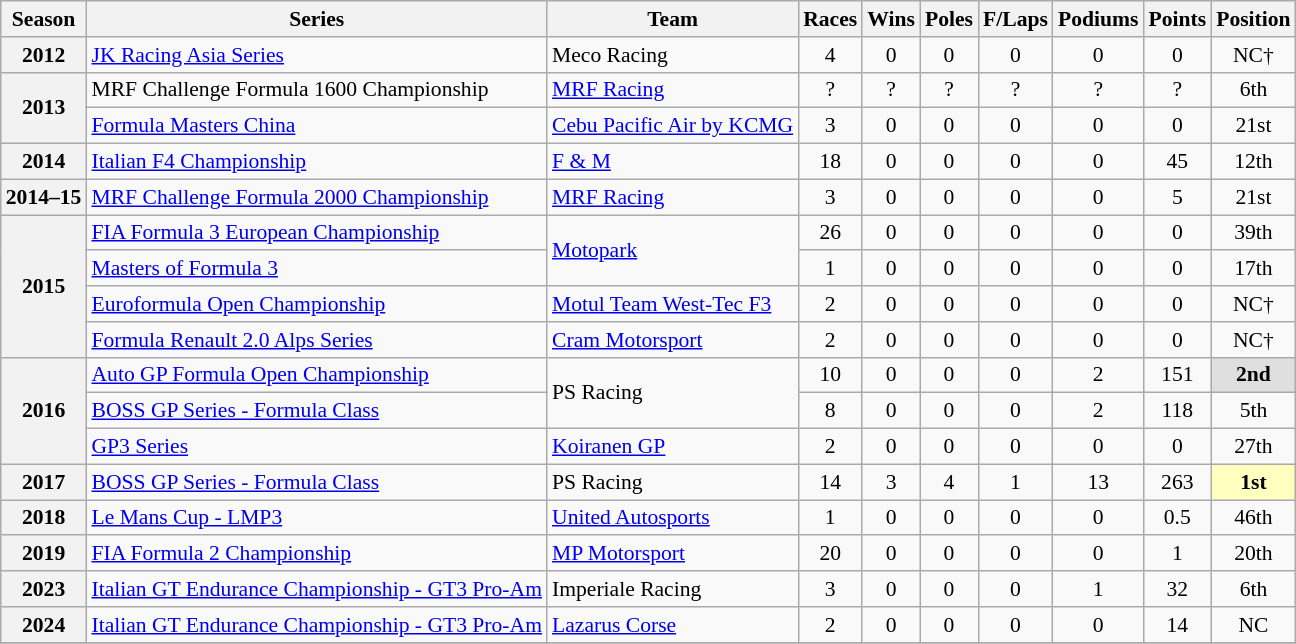<table class="wikitable" style="font-size: 90%; text-align:center">
<tr>
<th>Season</th>
<th>Series</th>
<th>Team</th>
<th>Races</th>
<th>Wins</th>
<th>Poles</th>
<th>F/Laps</th>
<th>Podiums</th>
<th>Points</th>
<th>Position</th>
</tr>
<tr>
<th>2012</th>
<td align=left><a href='#'>JK Racing Asia Series</a></td>
<td align=left>Meco Racing</td>
<td>4</td>
<td>0</td>
<td>0</td>
<td>0</td>
<td>0</td>
<td>0</td>
<td>NC†</td>
</tr>
<tr>
<th rowspan=2>2013</th>
<td align=left>MRF Challenge Formula 1600 Championship</td>
<td align=left><a href='#'>MRF Racing</a></td>
<td>?</td>
<td>?</td>
<td>?</td>
<td>?</td>
<td>?</td>
<td>?</td>
<td>6th</td>
</tr>
<tr>
<td align=left><a href='#'>Formula Masters China</a></td>
<td align=left><a href='#'>Cebu Pacific Air by KCMG</a></td>
<td>3</td>
<td>0</td>
<td>0</td>
<td>0</td>
<td>0</td>
<td>0</td>
<td>21st</td>
</tr>
<tr>
<th>2014</th>
<td align=left><a href='#'>Italian F4 Championship</a></td>
<td align=left><a href='#'>F & M</a></td>
<td>18</td>
<td>0</td>
<td>0</td>
<td>0</td>
<td>0</td>
<td>45</td>
<td>12th</td>
</tr>
<tr>
<th>2014–15</th>
<td align=left><a href='#'>MRF Challenge Formula 2000 Championship</a></td>
<td align=left><a href='#'>MRF Racing</a></td>
<td>3</td>
<td>0</td>
<td>0</td>
<td>0</td>
<td>0</td>
<td>5</td>
<td>21st</td>
</tr>
<tr>
<th rowspan=4>2015</th>
<td align=left><a href='#'>FIA Formula 3 European Championship</a></td>
<td align=left rowspan=2><a href='#'>Motopark</a></td>
<td>26</td>
<td>0</td>
<td>0</td>
<td>0</td>
<td>0</td>
<td>0</td>
<td>39th</td>
</tr>
<tr>
<td align=left><a href='#'>Masters of Formula 3</a></td>
<td>1</td>
<td>0</td>
<td>0</td>
<td>0</td>
<td>0</td>
<td>0</td>
<td>17th</td>
</tr>
<tr>
<td align=left><a href='#'>Euroformula Open Championship</a></td>
<td align=left><a href='#'>Motul Team West-Tec F3</a></td>
<td>2</td>
<td>0</td>
<td>0</td>
<td>0</td>
<td>0</td>
<td>0</td>
<td>NC†</td>
</tr>
<tr>
<td align=left><a href='#'>Formula Renault 2.0 Alps Series</a></td>
<td align=left><a href='#'>Cram Motorsport</a></td>
<td>2</td>
<td>0</td>
<td>0</td>
<td>0</td>
<td>0</td>
<td>0</td>
<td>NC†</td>
</tr>
<tr>
<th rowspan=3>2016</th>
<td align=left><a href='#'>Auto GP Formula Open Championship</a></td>
<td align=left rowspan=2>PS Racing</td>
<td>10</td>
<td>0</td>
<td>0</td>
<td>0</td>
<td>2</td>
<td>151</td>
<td style="background:#DFDFDF;"><strong>2nd</strong></td>
</tr>
<tr>
<td align=left><a href='#'>BOSS GP Series - Formula Class</a></td>
<td>8</td>
<td>0</td>
<td>0</td>
<td>0</td>
<td>2</td>
<td>118</td>
<td>5th</td>
</tr>
<tr>
<td align=left><a href='#'>GP3 Series</a></td>
<td align=left><a href='#'>Koiranen GP</a></td>
<td>2</td>
<td>0</td>
<td>0</td>
<td>0</td>
<td>0</td>
<td>0</td>
<td>27th</td>
</tr>
<tr>
<th>2017</th>
<td align=left><a href='#'>BOSS GP Series - Formula Class</a></td>
<td align=left>PS Racing</td>
<td>14</td>
<td>3</td>
<td>4</td>
<td>1</td>
<td>13</td>
<td>263</td>
<td style="background:#FFFFBF;"><strong>1st</strong></td>
</tr>
<tr>
<th>2018</th>
<td align=left><a href='#'>Le Mans Cup - LMP3</a></td>
<td align=left><a href='#'>United Autosports</a></td>
<td>1</td>
<td>0</td>
<td>0</td>
<td>0</td>
<td>0</td>
<td>0.5</td>
<td>46th</td>
</tr>
<tr>
<th>2019</th>
<td align=left><a href='#'>FIA Formula 2 Championship</a></td>
<td align=left><a href='#'>MP Motorsport</a></td>
<td>20</td>
<td>0</td>
<td>0</td>
<td>0</td>
<td>0</td>
<td>1</td>
<td>20th</td>
</tr>
<tr>
<th>2023</th>
<td align=left><a href='#'>Italian GT Endurance Championship - GT3 Pro-Am</a></td>
<td align=left>Imperiale Racing</td>
<td>3</td>
<td>0</td>
<td>0</td>
<td>0</td>
<td>1</td>
<td>32</td>
<td>6th</td>
</tr>
<tr>
<th>2024</th>
<td align=left><a href='#'>Italian GT Endurance Championship - GT3 Pro-Am</a></td>
<td align=left><a href='#'>Lazarus Corse</a></td>
<td>2</td>
<td>0</td>
<td>0</td>
<td>0</td>
<td>0</td>
<td>14</td>
<td>NC</td>
</tr>
<tr>
</tr>
</table>
